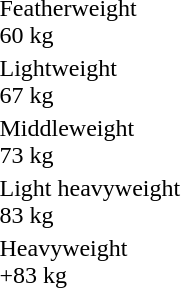<table>
<tr>
<td>Featherweight<br>60 kg</td>
<td></td>
<td></td>
<td></td>
</tr>
<tr>
<td>Lightweight<br>67 kg</td>
<td></td>
<td></td>
<td></td>
</tr>
<tr>
<td>Middleweight<br>73 kg</td>
<td></td>
<td></td>
<td></td>
</tr>
<tr>
<td>Light heavyweight<br>83 kg</td>
<td></td>
<td></td>
<td></td>
</tr>
<tr>
<td>Heavyweight<br>+83 kg</td>
<td></td>
<td></td>
<td></td>
</tr>
</table>
